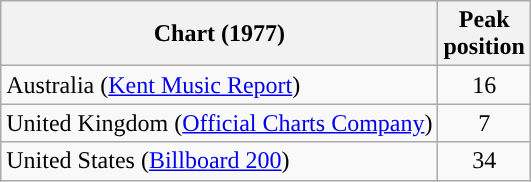<table class="wikitable">
<tr>
<th scope="col">Chart (1977)</th>
<th>Peak<br>position</th>
</tr>
<tr>
<td>Australia (<a href='#'>Kent Music Report</a>)</td>
<td style="text-align:center;">16</td>
</tr>
<tr>
<td>United Kingdom (<a href='#'>Official Charts Company</a>)</td>
<td style="text-align:center;">7</td>
</tr>
<tr>
<td>United States (<a href='#'>Billboard 200</a>)</td>
<td style="text-align:center;">34</td>
</tr>
</table>
